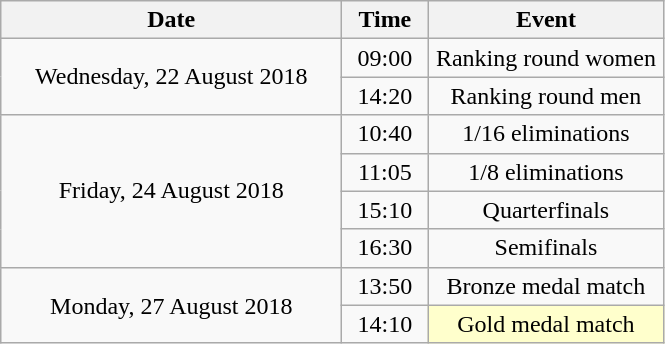<table class = "wikitable" style="text-align:center;">
<tr>
<th width=220>Date</th>
<th width=50>Time</th>
<th width=150>Event</th>
</tr>
<tr>
<td rowspan=2>Wednesday, 22 August 2018</td>
<td>09:00</td>
<td>Ranking round women</td>
</tr>
<tr>
<td>14:20</td>
<td>Ranking round men</td>
</tr>
<tr>
<td rowspan=4>Friday, 24 August 2018</td>
<td>10:40</td>
<td>1/16 eliminations</td>
</tr>
<tr>
<td>11:05</td>
<td>1/8 eliminations</td>
</tr>
<tr>
<td>15:10</td>
<td>Quarterfinals</td>
</tr>
<tr>
<td>16:30</td>
<td>Semifinals</td>
</tr>
<tr>
<td rowspan=2>Monday, 27 August 2018</td>
<td>13:50</td>
<td>Bronze medal match</td>
</tr>
<tr>
<td>14:10</td>
<td bgcolor=ffffcc>Gold medal match</td>
</tr>
</table>
